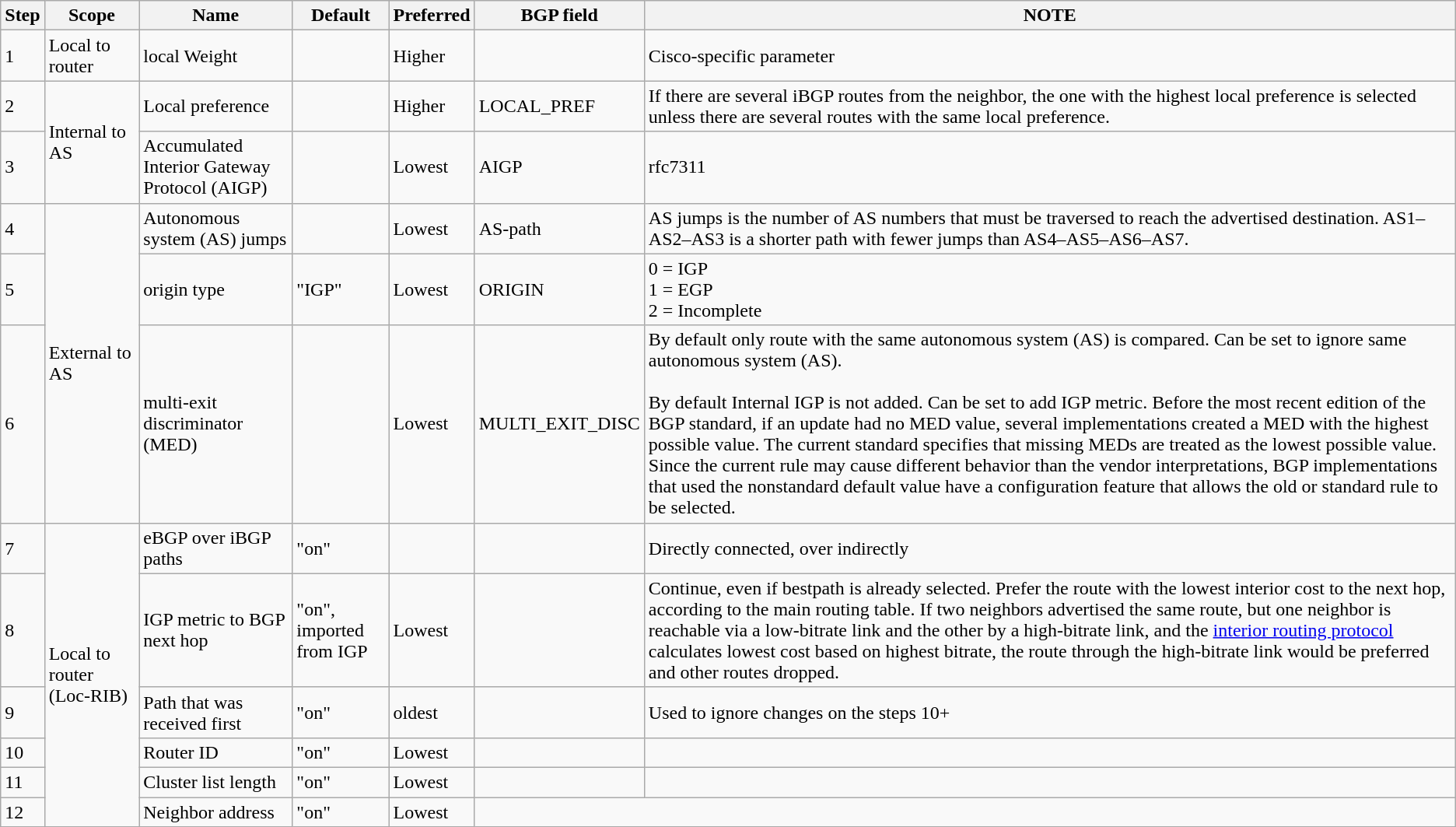<table class="wikitable">
<tr>
<th>Step</th>
<th>Scope</th>
<th>Name</th>
<th>Default</th>
<th>Preferred</th>
<th>BGP field</th>
<th>NOTE</th>
</tr>
<tr>
<td>1</td>
<td>Local to router</td>
<td>local Weight</td>
<td></td>
<td>Higher</td>
<td></td>
<td>Cisco-specific parameter</td>
</tr>
<tr>
<td>2</td>
<td rowspan="2">Internal to AS</td>
<td>Local preference</td>
<td></td>
<td>Higher</td>
<td>LOCAL_PREF</td>
<td>If there are several iBGP routes from the neighbor, the one with the highest local preference is selected unless there are several routes with the same local preference.</td>
</tr>
<tr>
<td>3</td>
<td>Accumulated Interior Gateway Protocol (AIGP)</td>
<td></td>
<td>Lowest </td>
<td>AIGP</td>
<td>rfc7311</td>
</tr>
<tr>
<td>4</td>
<td rowspan="3">External to AS</td>
<td>Autonomous system (AS) jumps</td>
<td></td>
<td>Lowest </td>
<td>AS-path</td>
<td>AS jumps is the number of AS numbers that must be traversed to reach the advertised destination. AS1–AS2–AS3 is a shorter path with fewer jumps than AS4–AS5–AS6–AS7.</td>
</tr>
<tr>
<td>5</td>
<td>origin type</td>
<td>"IGP"</td>
<td>Lowest </td>
<td>ORIGIN</td>
<td>0 = IGP<br>1 = EGP<br>2 = Incomplete</td>
</tr>
<tr>
<td>6</td>
<td>multi-exit discriminator (MED)</td>
<td></td>
<td>Lowest </td>
<td>MULTI_EXIT_DISC</td>
<td>By default only route with the same autonomous system (AS) is compared. Can be set to ignore same autonomous system (AS). <br><br>By default Internal IGP is not added. Can be set to add IGP metric.
Before the most recent edition of the BGP standard, if an update had no MED value, several implementations created a MED with the highest possible value. The current standard specifies that missing MEDs are treated as the lowest possible value. Since the current rule may cause different behavior than the vendor interpretations, BGP implementations that used the nonstandard default value have a configuration feature that allows the old or standard rule to be selected.</td>
</tr>
<tr>
<td>7</td>
<td rowspan="6">Local to router (Loc-RIB)</td>
<td>eBGP over iBGP paths</td>
<td>"on"</td>
<td></td>
<td></td>
<td>Directly connected, over indirectly</td>
</tr>
<tr>
<td>8</td>
<td>IGP metric to BGP next hop</td>
<td>"on", imported from IGP</td>
<td>Lowest </td>
<td></td>
<td>Continue, even if bestpath is already selected. Prefer the route with the lowest interior cost to the next hop, according to the main routing table. If two neighbors advertised the same route, but one neighbor is reachable via a low-bitrate link and the other by a high-bitrate link, and the <a href='#'>interior routing protocol</a> calculates lowest cost based on highest bitrate, the route through the high-bitrate link would be preferred and other routes dropped.</td>
</tr>
<tr>
<td>9</td>
<td>Path that was received first</td>
<td>"on"</td>
<td>oldest</td>
<td></td>
<td>Used to ignore changes on the steps 10+</td>
</tr>
<tr>
<td>10</td>
<td>Router ID</td>
<td>"on"</td>
<td>Lowest </td>
<td></td>
<td></td>
</tr>
<tr>
<td>11</td>
<td>Cluster list length</td>
<td>"on"</td>
<td>Lowest </td>
<td></td>
<td></td>
</tr>
<tr>
<td>12</td>
<td>Neighbor address</td>
<td>"on"</td>
<td>Lowest</td>
</tr>
</table>
